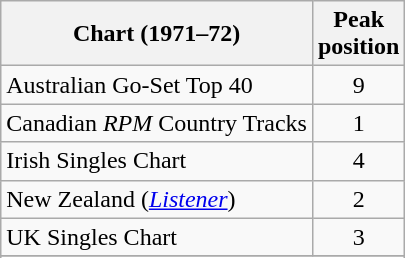<table class="wikitable sortable">
<tr>
<th>Chart (1971–72)</th>
<th>Peak<br>position</th>
</tr>
<tr>
<td>Australian Go-Set Top 40</td>
<td align="center">9</td>
</tr>
<tr>
<td>Canadian <em>RPM</em> Country Tracks</td>
<td align="center">1</td>
</tr>
<tr>
<td>Irish Singles Chart</td>
<td align="center">4</td>
</tr>
<tr>
<td>New Zealand (<em><a href='#'>Listener</a></em>)</td>
<td style="text-align:center;">2</td>
</tr>
<tr>
<td>UK Singles Chart</td>
<td align="center">3</td>
</tr>
<tr>
</tr>
<tr>
</tr>
</table>
